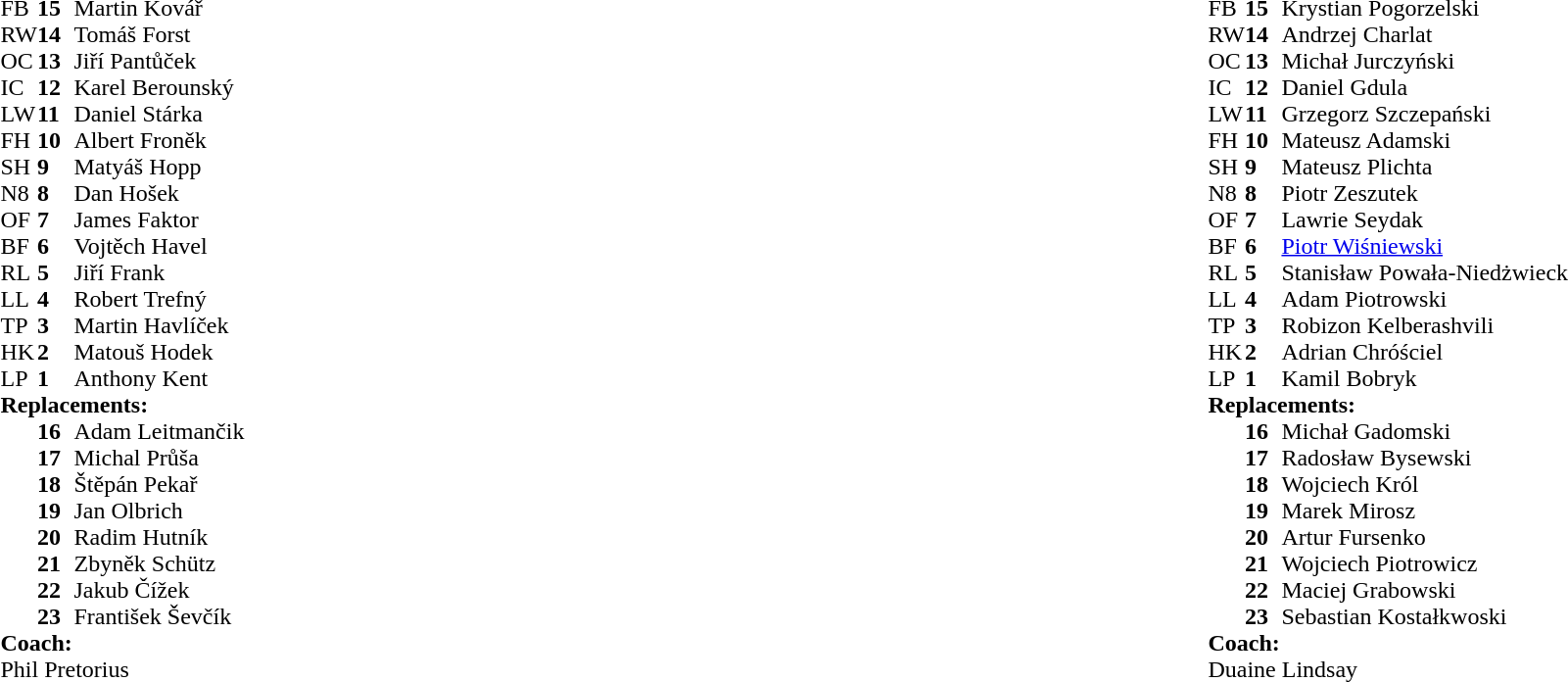<table style="width:100%">
<tr>
<td style="vertical-align:top; width:50%"><br><table cellspacing="0" cellpadding="0">
<tr>
<th width="25"></th>
<th width="25"></th>
</tr>
<tr>
<td>FB</td>
<td><strong>15</strong></td>
<td>Martin Kovář</td>
</tr>
<tr>
<td>RW</td>
<td><strong>14</strong></td>
<td>Tomáš Forst</td>
</tr>
<tr>
<td>OC</td>
<td><strong>13</strong></td>
<td>Jiří Pantůček</td>
</tr>
<tr>
<td>IC</td>
<td><strong>12</strong></td>
<td>Karel Berounský</td>
</tr>
<tr>
<td>LW</td>
<td><strong>11</strong></td>
<td>Daniel Stárka</td>
<td></td>
<td></td>
</tr>
<tr>
<td>FH</td>
<td><strong>10</strong></td>
<td>Albert Froněk</td>
<td></td>
<td></td>
</tr>
<tr>
<td>SH</td>
<td><strong>9</strong></td>
<td>Matyáš Hopp</td>
<td></td>
<td></td>
</tr>
<tr>
<td>N8</td>
<td><strong>8</strong></td>
<td>Dan Hošek</td>
</tr>
<tr>
<td>OF</td>
<td><strong>7</strong></td>
<td>James Faktor</td>
</tr>
<tr>
<td>BF</td>
<td><strong>6</strong></td>
<td>Vojtěch Havel</td>
</tr>
<tr>
<td>RL</td>
<td><strong>5</strong></td>
<td>Jiří Frank</td>
<td></td>
<td></td>
</tr>
<tr>
<td>LL</td>
<td><strong>4</strong></td>
<td>Robert Trefný</td>
<td></td>
<td></td>
</tr>
<tr>
<td>TP</td>
<td><strong>3</strong></td>
<td>Martin Havlíček</td>
<td></td>
<td></td>
</tr>
<tr>
<td>HK</td>
<td><strong>2</strong></td>
<td>Matouš Hodek</td>
<td></td>
<td></td>
</tr>
<tr>
<td>LP</td>
<td><strong>1</strong></td>
<td>Anthony Kent</td>
<td></td>
<td></td>
</tr>
<tr>
<td colspan=3><strong>Replacements:</strong></td>
</tr>
<tr>
<td></td>
<td><strong>16</strong></td>
<td>Adam Leitmančik</td>
<td></td>
<td></td>
</tr>
<tr>
<td></td>
<td><strong>17</strong></td>
<td>Michal Průša</td>
<td></td>
<td></td>
</tr>
<tr>
<td></td>
<td><strong>18</strong></td>
<td>Štěpán Pekař</td>
<td></td>
<td></td>
</tr>
<tr>
<td></td>
<td><strong>19</strong></td>
<td>Jan Olbrich</td>
<td></td>
<td></td>
</tr>
<tr>
<td></td>
<td><strong>20</strong></td>
<td>Radim Hutník</td>
<td></td>
<td></td>
</tr>
<tr>
<td></td>
<td><strong>21</strong></td>
<td>Zbyněk Schütz</td>
<td></td>
<td></td>
</tr>
<tr>
<td></td>
<td><strong>22</strong></td>
<td>Jakub Čížek</td>
<td></td>
<td></td>
</tr>
<tr>
<td></td>
<td><strong>23</strong></td>
<td>František Ševčík</td>
<td></td>
<td></td>
</tr>
<tr>
<td colspan="3"><strong>Coach:</strong></td>
</tr>
<tr>
<td colspan="4">Phil Pretorius</td>
</tr>
</table>
</td>
<td style="vertical-align:top; width:50%"><br><table cellspacing="0" cellpadding="0" style="margin:auto">
<tr>
<th width="25"></th>
<th width="25"></th>
</tr>
<tr>
<td>FB</td>
<td><strong>15</strong></td>
<td>Krystian Pogorzelski</td>
<td></td>
<td></td>
</tr>
<tr>
<td>RW</td>
<td><strong>14</strong></td>
<td>Andrzej Charlat</td>
</tr>
<tr>
<td>OC</td>
<td><strong>13</strong></td>
<td>Michał Jurczyński</td>
</tr>
<tr>
<td>IC</td>
<td><strong>12</strong></td>
<td>Daniel Gdula</td>
</tr>
<tr>
<td>LW</td>
<td><strong>11</strong></td>
<td>Grzegorz Szczepański</td>
<td></td>
<td></td>
</tr>
<tr>
<td>FH</td>
<td><strong>10</strong></td>
<td>Mateusz Adamski</td>
<td></td>
<td></td>
</tr>
<tr>
<td>SH</td>
<td><strong>9</strong></td>
<td>Mateusz Plichta</td>
</tr>
<tr>
<td>N8</td>
<td><strong>8</strong></td>
<td>Piotr Zeszutek</td>
</tr>
<tr>
<td>OF</td>
<td><strong>7</strong></td>
<td>Lawrie Seydak</td>
</tr>
<tr>
<td>BF</td>
<td><strong>6</strong></td>
<td><a href='#'>Piotr Wiśniewski</a></td>
<td></td>
<td></td>
</tr>
<tr>
<td>RL</td>
<td><strong>5</strong></td>
<td>Stanisław Powała-Niedżwieck</td>
</tr>
<tr>
<td>LL</td>
<td><strong>4</strong></td>
<td>Adam Piotrowski</td>
<td></td>
<td></td>
</tr>
<tr>
<td>TP</td>
<td><strong>3</strong></td>
<td>Robizon Kelberashvili</td>
<td></td>
<td></td>
</tr>
<tr>
<td>HK</td>
<td><strong>2</strong></td>
<td>Adrian Chróściel</td>
</tr>
<tr>
<td>LP</td>
<td><strong>1</strong></td>
<td>Kamil Bobryk</td>
<td></td>
<td></td>
</tr>
<tr>
<td colspan=3><strong>Replacements:</strong></td>
</tr>
<tr>
<td></td>
<td><strong>16</strong></td>
<td>Michał Gadomski</td>
<td></td>
<td></td>
<td></td>
</tr>
<tr>
<td></td>
<td><strong>17</strong></td>
<td>Radosław Bysewski</td>
<td></td>
<td></td>
</tr>
<tr>
<td></td>
<td><strong>18</strong></td>
<td>Wojciech Król</td>
<td></td>
<td></td>
</tr>
<tr>
<td></td>
<td><strong>19</strong></td>
<td>Marek Mirosz</td>
<td></td>
<td></td>
</tr>
<tr>
<td></td>
<td><strong>20</strong></td>
<td>Artur Fursenko</td>
</tr>
<tr>
<td></td>
<td><strong>21</strong></td>
<td>Wojciech Piotrowicz</td>
<td></td>
<td></td>
</tr>
<tr>
<td></td>
<td><strong>22</strong></td>
<td>Maciej Grabowski</td>
<td></td>
<td></td>
</tr>
<tr>
<td></td>
<td><strong>23</strong></td>
<td>Sebastian Kostałkwoski</td>
</tr>
<tr>
<td colspan="3"><strong>Coach:</strong></td>
</tr>
<tr>
<td colspan="4">Duaine Lindsay</td>
</tr>
</table>
</td>
</tr>
</table>
